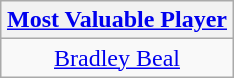<table class=wikitable style="text-align:center; margin:auto">
<tr>
<th><a href='#'>Most Valuable Player</a></th>
</tr>
<tr>
<td> <a href='#'>Bradley Beal</a></td>
</tr>
</table>
